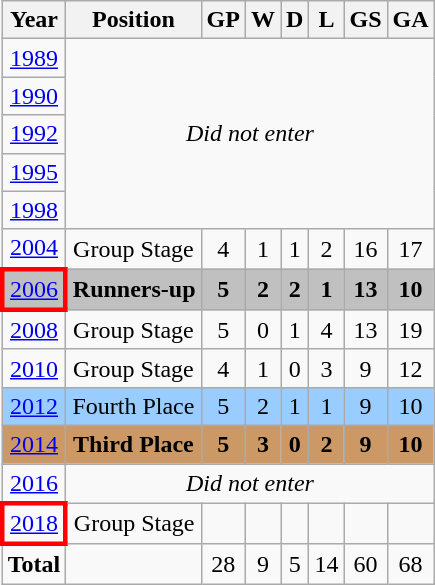<table class="wikitable" style="text-align: center;">
<tr>
<th>Year</th>
<th>Position</th>
<th>GP</th>
<th>W</th>
<th>D</th>
<th>L</th>
<th>GS</th>
<th>GA</th>
</tr>
<tr>
<td> <a href='#'>1989</a></td>
<td rowspan=5 colspan=8><em>Did not enter</em></td>
</tr>
<tr>
<td> <a href='#'>1990</a></td>
</tr>
<tr>
<td> <a href='#'>1992</a></td>
</tr>
<tr>
<td> <a href='#'>1995</a></td>
</tr>
<tr>
<td> <a href='#'>1998</a></td>
</tr>
<tr>
<td> <a href='#'>2004</a></td>
<td>Group Stage</td>
<td>4</td>
<td>1</td>
<td>1</td>
<td>2</td>
<td>16</td>
<td>17</td>
</tr>
<tr bgcolor=silver>
<td style="border: 3px solid red"> <a href='#'>2006</a></td>
<td><strong>Runners-up</strong></td>
<td><strong>5</strong></td>
<td><strong>2</strong></td>
<td><strong>2</strong></td>
<td><strong>1</strong></td>
<td><strong>13</strong></td>
<td><strong>10</strong></td>
</tr>
<tr>
<td> <a href='#'>2008</a></td>
<td>Group Stage</td>
<td>5</td>
<td>0</td>
<td>1</td>
<td>4</td>
<td>13</td>
<td>19</td>
</tr>
<tr>
<td> <a href='#'>2010</a></td>
<td>Group Stage</td>
<td>4</td>
<td>1</td>
<td>0</td>
<td>3</td>
<td>9</td>
<td>12</td>
</tr>
<tr bgcolor=#9acdff>
<td> <a href='#'>2012</a></td>
<td>Fourth Place</td>
<td>5</td>
<td>2</td>
<td>1</td>
<td>1</td>
<td>9</td>
<td>10</td>
</tr>
<tr bgcolor="#cc9966">
<td> <a href='#'>2014</a></td>
<td><strong>Third Place</strong></td>
<td><strong>5</strong></td>
<td><strong>3</strong></td>
<td><strong>0</strong></td>
<td><strong>2</strong></td>
<td><strong>9</strong></td>
<td><strong>10</strong></td>
</tr>
<tr>
<td> <a href='#'>2016</a></td>
<td rowspan=1 colspan=8><em>Did not enter</em></td>
</tr>
<tr>
<td style="border: 3px solid red"> <a href='#'>2018</a></td>
<td>Group Stage</td>
<td></td>
<td></td>
<td></td>
<td></td>
<td></td>
<td></td>
</tr>
<tr>
<td><strong>Total</strong></td>
<td></td>
<td>28</td>
<td>9</td>
<td>5</td>
<td>14</td>
<td>60</td>
<td>68</td>
</tr>
</table>
